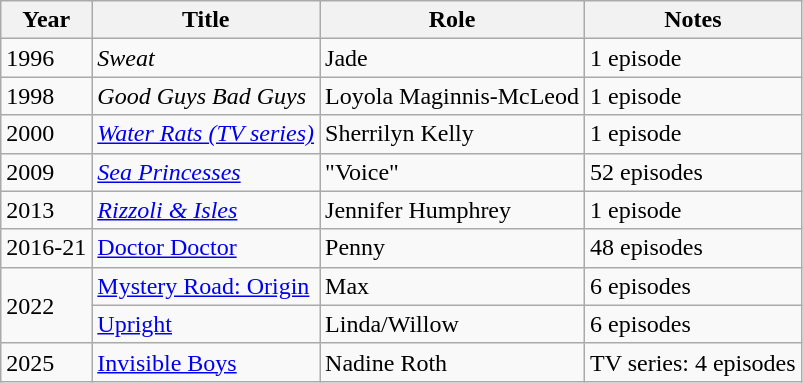<table class="wikitable sortable">
<tr>
<th>Year</th>
<th>Title</th>
<th>Role</th>
<th>Notes</th>
</tr>
<tr>
<td>1996</td>
<td><em>Sweat</em></td>
<td>Jade</td>
<td>1 episode</td>
</tr>
<tr>
<td>1998</td>
<td><em>Good Guys Bad Guys</em></td>
<td>Loyola Maginnis-McLeod</td>
<td>1 episode</td>
</tr>
<tr>
<td>2000</td>
<td><em><a href='#'>Water Rats (TV series)</a></em></td>
<td>Sherrilyn Kelly</td>
<td>1 episode</td>
</tr>
<tr>
<td>2009</td>
<td><em><a href='#'>Sea Princesses</a></em></td>
<td>"Voice"</td>
<td>52 episodes</td>
</tr>
<tr>
<td>2013</td>
<td><em><a href='#'>Rizzoli & Isles</a></td>
<td>Jennifer Humphrey</td>
<td>1 episode</td>
</tr>
<tr>
<td>2016-21</td>
<td></em><a href='#'>Doctor Doctor</a><em></td>
<td>Penny</td>
<td>48 episodes</td>
</tr>
<tr>
<td rowspan="2">2022</td>
<td></em><a href='#'>Mystery Road: Origin</a><em></td>
<td>Max</td>
<td>6 episodes</td>
</tr>
<tr>
<td><a href='#'></em>Upright<em></a></td>
<td>Linda/Willow</td>
<td>6 episodes</td>
</tr>
<tr>
<td>2025</td>
<td></em><a href='#'>Invisible Boys</a><em></td>
<td>Nadine Roth</td>
<td>TV series: 4 episodes</td>
</tr>
</table>
